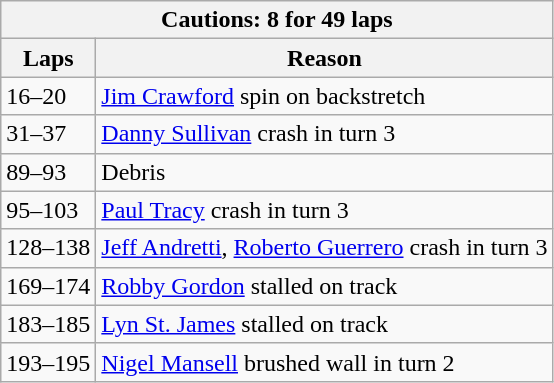<table class="wikitable">
<tr>
<th colspan=2>Cautions: 8 for 49 laps</th>
</tr>
<tr>
<th>Laps</th>
<th>Reason</th>
</tr>
<tr>
<td>16–20</td>
<td><a href='#'>Jim Crawford</a> spin on backstretch</td>
</tr>
<tr>
<td>31–37</td>
<td><a href='#'>Danny Sullivan</a> crash in turn 3</td>
</tr>
<tr>
<td>89–93</td>
<td>Debris</td>
</tr>
<tr>
<td>95–103</td>
<td><a href='#'>Paul Tracy</a> crash in turn 3</td>
</tr>
<tr>
<td>128–138</td>
<td><a href='#'>Jeff Andretti</a>, <a href='#'>Roberto Guerrero</a> crash in turn 3</td>
</tr>
<tr>
<td>169–174</td>
<td><a href='#'>Robby Gordon</a> stalled on track</td>
</tr>
<tr>
<td>183–185</td>
<td><a href='#'>Lyn St. James</a> stalled on track</td>
</tr>
<tr>
<td>193–195</td>
<td><a href='#'>Nigel Mansell</a> brushed wall in turn 2</td>
</tr>
</table>
